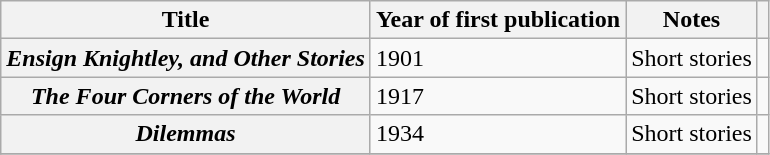<table class="wikitable plainrowheaders sortable" style="margin-right: 0;">
<tr>
<th scope="col">Title</th>
<th scope="col">Year of first publication</th>
<th scope="col" class="unsortable">Notes</th>
<th scope="col" class="unsortable"></th>
</tr>
<tr>
<th scope="row"><em>Ensign Knightley, and Other Stories</em></th>
<td>1901</td>
<td>Short stories</td>
<td style="text-align: center;"></td>
</tr>
<tr>
<th scope="row"><em>The Four Corners of the World</em></th>
<td>1917</td>
<td>Short stories</td>
<td style="text-align: center;"></td>
</tr>
<tr>
<th scope="row"><em>Dilemmas</em></th>
<td>1934</td>
<td>Short stories</td>
<td style="text-align: center;"></td>
</tr>
<tr>
</tr>
</table>
